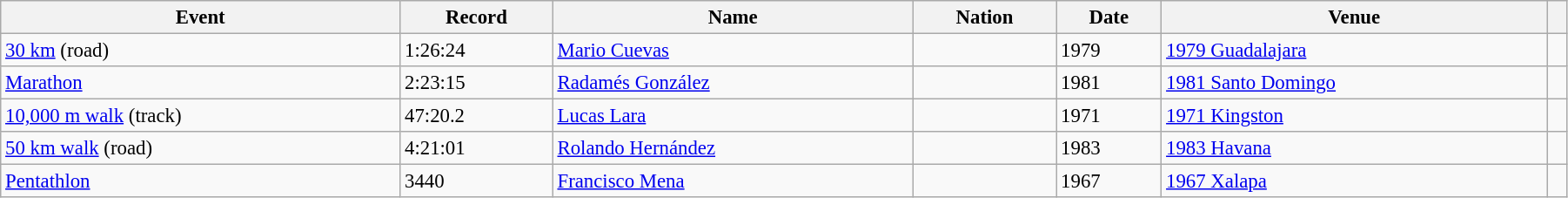<table class="wikitable" style="font-size:95%; width: 95%;">
<tr>
<th>Event</th>
<th>Record</th>
<th>Name</th>
<th>Nation</th>
<th>Date</th>
<th>Venue</th>
<th></th>
</tr>
<tr>
<td><a href='#'>30 km</a> (road)</td>
<td>1:26:24 </td>
<td><a href='#'>Mario Cuevas</a></td>
<td></td>
<td>1979</td>
<td><a href='#'>1979 Guadalajara</a></td>
<td></td>
</tr>
<tr>
<td><a href='#'>Marathon</a></td>
<td>2:23:15</td>
<td><a href='#'>Radamés González</a></td>
<td></td>
<td>1981</td>
<td><a href='#'>1981 Santo Domingo</a></td>
<td></td>
</tr>
<tr>
<td><a href='#'>10,000 m walk</a> (track)</td>
<td>47:20.2</td>
<td><a href='#'>Lucas Lara</a></td>
<td></td>
<td>1971</td>
<td><a href='#'>1971 Kingston</a></td>
<td></td>
</tr>
<tr>
<td><a href='#'>50 km walk</a> (road)</td>
<td>4:21:01</td>
<td><a href='#'>Rolando Hernández</a></td>
<td></td>
<td>1983</td>
<td><a href='#'>1983 Havana</a></td>
<td></td>
</tr>
<tr>
<td><a href='#'>Pentathlon</a></td>
<td>3440 </td>
<td><a href='#'>Francisco Mena</a></td>
<td></td>
<td>1967</td>
<td><a href='#'>1967 Xalapa</a></td>
<td></td>
</tr>
</table>
